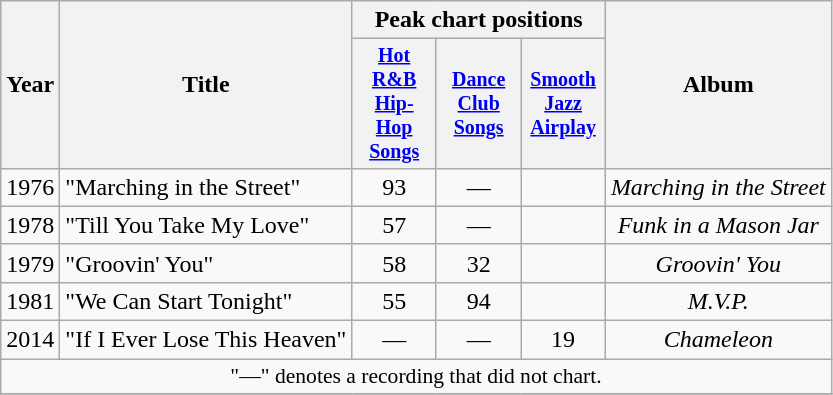<table class="wikitable" style="text-align:center";>
<tr>
<th rowspan="2">Year</th>
<th rowspan="2">Title</th>
<th colspan="3">Peak chart positions</th>
<th rowspan="2">Album</th>
</tr>
<tr style="font-size:smaller;">
<th style="width:50px;"><a href='#'>Hot R&B<br>Hip-Hop<br>Songs</a><br></th>
<th style="width:50px;"><a href='#'>Dance<br>Club<br>Songs</a><br></th>
<th style="width:50px;"><a href='#'>Smooth Jazz<br>Airplay</a><br></th>
</tr>
<tr>
<td>1976</td>
<td align="left">"Marching in the Street"</td>
<td>93</td>
<td>—</td>
<td></td>
<td><em>Marching in the Street</em></td>
</tr>
<tr>
<td>1978</td>
<td align="left">"Till You Take My Love"</td>
<td>57</td>
<td>—</td>
<td></td>
<td><em>Funk in a Mason Jar</em></td>
</tr>
<tr>
<td>1979</td>
<td align="left">"Groovin' You"</td>
<td>58</td>
<td>32</td>
<td></td>
<td><em>Groovin' You</em></td>
</tr>
<tr>
<td>1981</td>
<td align="left">"We Can Start Tonight"</td>
<td>55</td>
<td>94</td>
<td></td>
<td><em>M.V.P.</em></td>
</tr>
<tr>
<td>2014</td>
<td align="left">"If I Ever Lose This Heaven" </td>
<td>—</td>
<td>—</td>
<td>19</td>
<td><em>Chameleon</em></td>
</tr>
<tr>
<td colspan="6" style="font-size:90%">"—" denotes a recording that did not chart.</td>
</tr>
<tr>
</tr>
</table>
